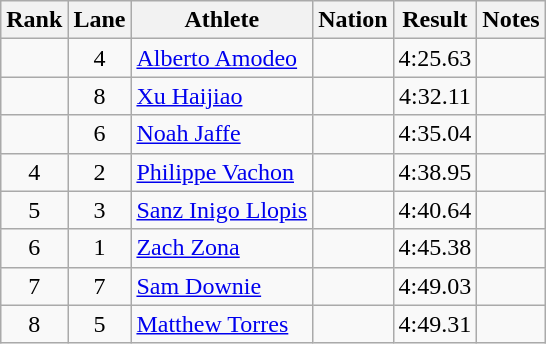<table class="wikitable sortable" style="text-align:center">
<tr>
<th>Rank</th>
<th>Lane</th>
<th>Athlete</th>
<th>Nation</th>
<th>Result</th>
<th>Notes</th>
</tr>
<tr>
<td></td>
<td>4</td>
<td align=left><a href='#'>Alberto Amodeo</a></td>
<td align=left></td>
<td>4:25.63</td>
<td></td>
</tr>
<tr>
<td></td>
<td>8</td>
<td align=left><a href='#'>Xu Haijiao</a></td>
<td align=left></td>
<td>4:32.11</td>
<td></td>
</tr>
<tr>
<td></td>
<td>6</td>
<td align=left><a href='#'>Noah  Jaffe</a></td>
<td align=left></td>
<td>4:35.04</td>
<td></td>
</tr>
<tr>
<td>4</td>
<td>2</td>
<td align=left><a href='#'>Philippe  Vachon</a></td>
<td align=left></td>
<td>4:38.95</td>
<td></td>
</tr>
<tr>
<td>5</td>
<td>3</td>
<td align=left><a href='#'>Sanz  Inigo Llopis</a></td>
<td align=left></td>
<td>4:40.64</td>
<td></td>
</tr>
<tr>
<td>6</td>
<td>1</td>
<td align=left><a href='#'>Zach  Zona</a></td>
<td align=left></td>
<td>4:45.38</td>
<td></td>
</tr>
<tr>
<td>7</td>
<td>7</td>
<td align=left><a href='#'>Sam  Downie</a></td>
<td align=left></td>
<td>4:49.03</td>
<td></td>
</tr>
<tr>
<td>8</td>
<td>5</td>
<td align=left><a href='#'>Matthew  Torres</a></td>
<td align=left></td>
<td>4:49.31</td>
<td></td>
</tr>
</table>
